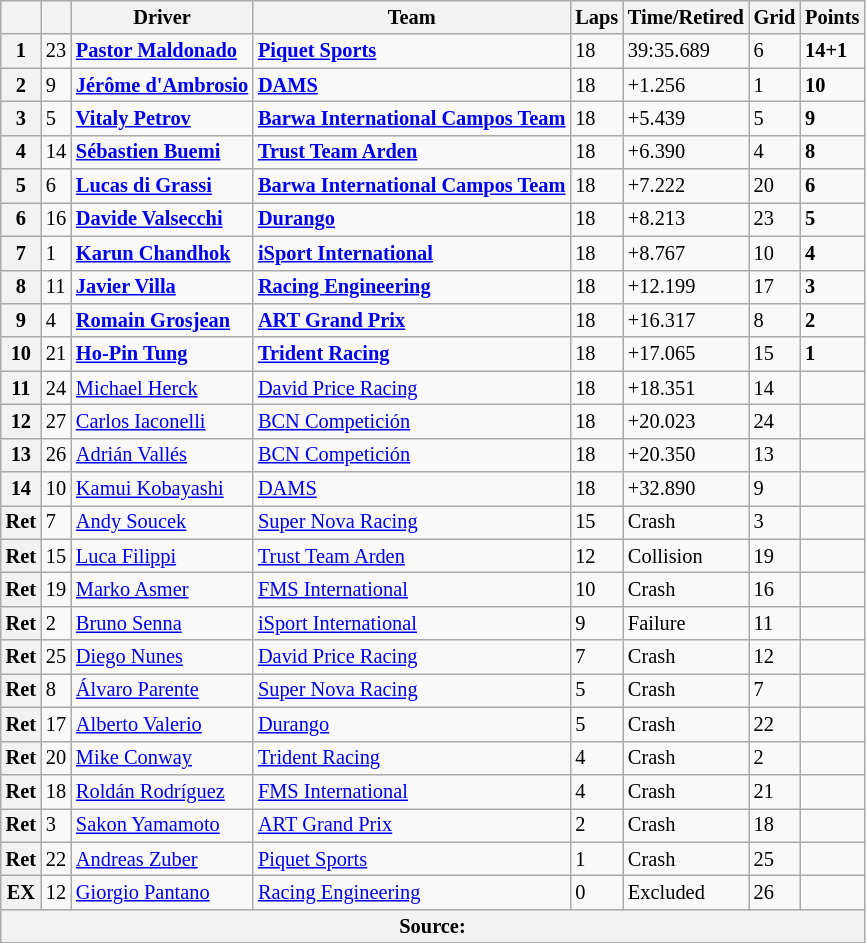<table class="wikitable" style="font-size:85%">
<tr>
<th></th>
<th></th>
<th>Driver</th>
<th>Team</th>
<th>Laps</th>
<th>Time/Retired</th>
<th>Grid</th>
<th>Points</th>
</tr>
<tr>
<th>1</th>
<td>23</td>
<td> <strong><a href='#'>Pastor Maldonado</a></strong></td>
<td><strong><a href='#'>Piquet Sports</a></strong></td>
<td>18</td>
<td>39:35.689</td>
<td>6</td>
<td><strong>14+1</strong></td>
</tr>
<tr>
<th>2</th>
<td>9</td>
<td> <strong><a href='#'>Jérôme d'Ambrosio</a></strong></td>
<td><strong><a href='#'>DAMS</a></strong></td>
<td>18</td>
<td>+1.256</td>
<td>1</td>
<td><strong>10</strong></td>
</tr>
<tr>
<th>3</th>
<td>5</td>
<td> <strong><a href='#'>Vitaly Petrov</a></strong></td>
<td><strong><a href='#'>Barwa International Campos Team</a></strong></td>
<td>18</td>
<td>+5.439</td>
<td>5</td>
<td><strong>9</strong></td>
</tr>
<tr>
<th>4</th>
<td>14</td>
<td> <strong><a href='#'>Sébastien Buemi</a></strong></td>
<td><strong><a href='#'>Trust Team Arden</a></strong></td>
<td>18</td>
<td>+6.390</td>
<td>4</td>
<td><strong>8</strong></td>
</tr>
<tr>
<th>5</th>
<td>6</td>
<td> <strong><a href='#'>Lucas di Grassi</a></strong></td>
<td><strong><a href='#'>Barwa International Campos Team</a></strong></td>
<td>18</td>
<td>+7.222</td>
<td>20</td>
<td><strong>6</strong></td>
</tr>
<tr>
<th>6</th>
<td>16</td>
<td> <strong><a href='#'>Davide Valsecchi</a></strong></td>
<td><strong><a href='#'>Durango</a></strong></td>
<td>18</td>
<td>+8.213</td>
<td>23</td>
<td><strong>5</strong></td>
</tr>
<tr>
<th>7</th>
<td>1</td>
<td> <strong><a href='#'>Karun Chandhok</a></strong></td>
<td><strong><a href='#'>iSport International</a></strong></td>
<td>18</td>
<td>+8.767</td>
<td>10</td>
<td><strong>4</strong></td>
</tr>
<tr>
<th>8</th>
<td>11</td>
<td> <strong><a href='#'>Javier Villa</a></strong></td>
<td><strong><a href='#'>Racing Engineering</a></strong></td>
<td>18</td>
<td>+12.199</td>
<td>17</td>
<td><strong>3</strong></td>
</tr>
<tr>
<th>9</th>
<td>4</td>
<td> <strong><a href='#'>Romain Grosjean</a></strong></td>
<td><strong><a href='#'>ART Grand Prix</a></strong></td>
<td>18</td>
<td>+16.317</td>
<td>8</td>
<td><strong>2</strong></td>
</tr>
<tr>
<th>10</th>
<td>21</td>
<td> <strong><a href='#'>Ho-Pin Tung</a></strong></td>
<td><strong><a href='#'>Trident Racing</a></strong></td>
<td>18</td>
<td>+17.065</td>
<td>15</td>
<td><strong>1</strong></td>
</tr>
<tr>
<th>11</th>
<td>24</td>
<td> <a href='#'>Michael Herck</a></td>
<td><a href='#'>David Price Racing</a></td>
<td>18</td>
<td>+18.351</td>
<td>14</td>
<td></td>
</tr>
<tr>
<th>12</th>
<td>27</td>
<td> <a href='#'>Carlos Iaconelli</a></td>
<td><a href='#'>BCN Competición</a></td>
<td>18</td>
<td>+20.023</td>
<td>24</td>
<td></td>
</tr>
<tr>
<th>13</th>
<td>26</td>
<td> <a href='#'>Adrián Vallés</a></td>
<td><a href='#'>BCN Competición</a></td>
<td>18</td>
<td>+20.350</td>
<td>13</td>
<td></td>
</tr>
<tr>
<th>14</th>
<td>10</td>
<td> <a href='#'>Kamui Kobayashi</a></td>
<td><a href='#'>DAMS</a></td>
<td>18</td>
<td>+32.890</td>
<td>9</td>
<td></td>
</tr>
<tr>
<th>Ret</th>
<td>7</td>
<td> <a href='#'>Andy Soucek</a></td>
<td><a href='#'>Super Nova Racing</a></td>
<td>15</td>
<td>Crash</td>
<td>3</td>
<td></td>
</tr>
<tr>
<th>Ret</th>
<td>15</td>
<td> <a href='#'>Luca Filippi</a></td>
<td><a href='#'>Trust Team Arden</a></td>
<td>12</td>
<td>Collision</td>
<td>19</td>
<td></td>
</tr>
<tr>
<th>Ret</th>
<td>19</td>
<td> <a href='#'>Marko Asmer</a></td>
<td><a href='#'>FMS International</a></td>
<td>10</td>
<td>Crash</td>
<td>16</td>
<td></td>
</tr>
<tr>
<th>Ret</th>
<td>2</td>
<td> <a href='#'>Bruno Senna</a></td>
<td><a href='#'>iSport International</a></td>
<td>9</td>
<td>Failure</td>
<td>11</td>
<td></td>
</tr>
<tr>
<th>Ret</th>
<td>25</td>
<td> <a href='#'>Diego Nunes</a></td>
<td><a href='#'>David Price Racing</a></td>
<td>7</td>
<td>Crash</td>
<td>12</td>
<td></td>
</tr>
<tr>
<th>Ret</th>
<td>8</td>
<td> <a href='#'>Álvaro Parente</a></td>
<td><a href='#'>Super Nova Racing</a></td>
<td>5</td>
<td>Crash</td>
<td>7</td>
<td></td>
</tr>
<tr>
<th>Ret</th>
<td>17</td>
<td> <a href='#'>Alberto Valerio</a></td>
<td><a href='#'>Durango</a></td>
<td>5</td>
<td>Crash</td>
<td>22</td>
<td></td>
</tr>
<tr>
<th>Ret</th>
<td>20</td>
<td> <a href='#'>Mike Conway</a></td>
<td><a href='#'>Trident Racing</a></td>
<td>4</td>
<td>Crash</td>
<td>2</td>
<td></td>
</tr>
<tr>
<th>Ret</th>
<td>18</td>
<td> <a href='#'>Roldán Rodríguez</a></td>
<td><a href='#'>FMS International</a></td>
<td>4</td>
<td>Crash</td>
<td>21</td>
<td></td>
</tr>
<tr>
<th>Ret</th>
<td>3</td>
<td> <a href='#'>Sakon Yamamoto</a></td>
<td><a href='#'>ART Grand Prix</a></td>
<td>2</td>
<td>Crash</td>
<td>18</td>
<td></td>
</tr>
<tr>
<th>Ret</th>
<td>22</td>
<td> <a href='#'>Andreas Zuber</a></td>
<td><a href='#'>Piquet Sports</a></td>
<td>1</td>
<td>Crash</td>
<td>25</td>
<td></td>
</tr>
<tr>
<th>EX</th>
<td>12</td>
<td> <a href='#'>Giorgio Pantano</a></td>
<td><a href='#'>Racing Engineering</a></td>
<td>0</td>
<td>Excluded</td>
<td>26</td>
<td></td>
</tr>
<tr>
<th colspan="8">Source:</th>
</tr>
<tr>
</tr>
</table>
